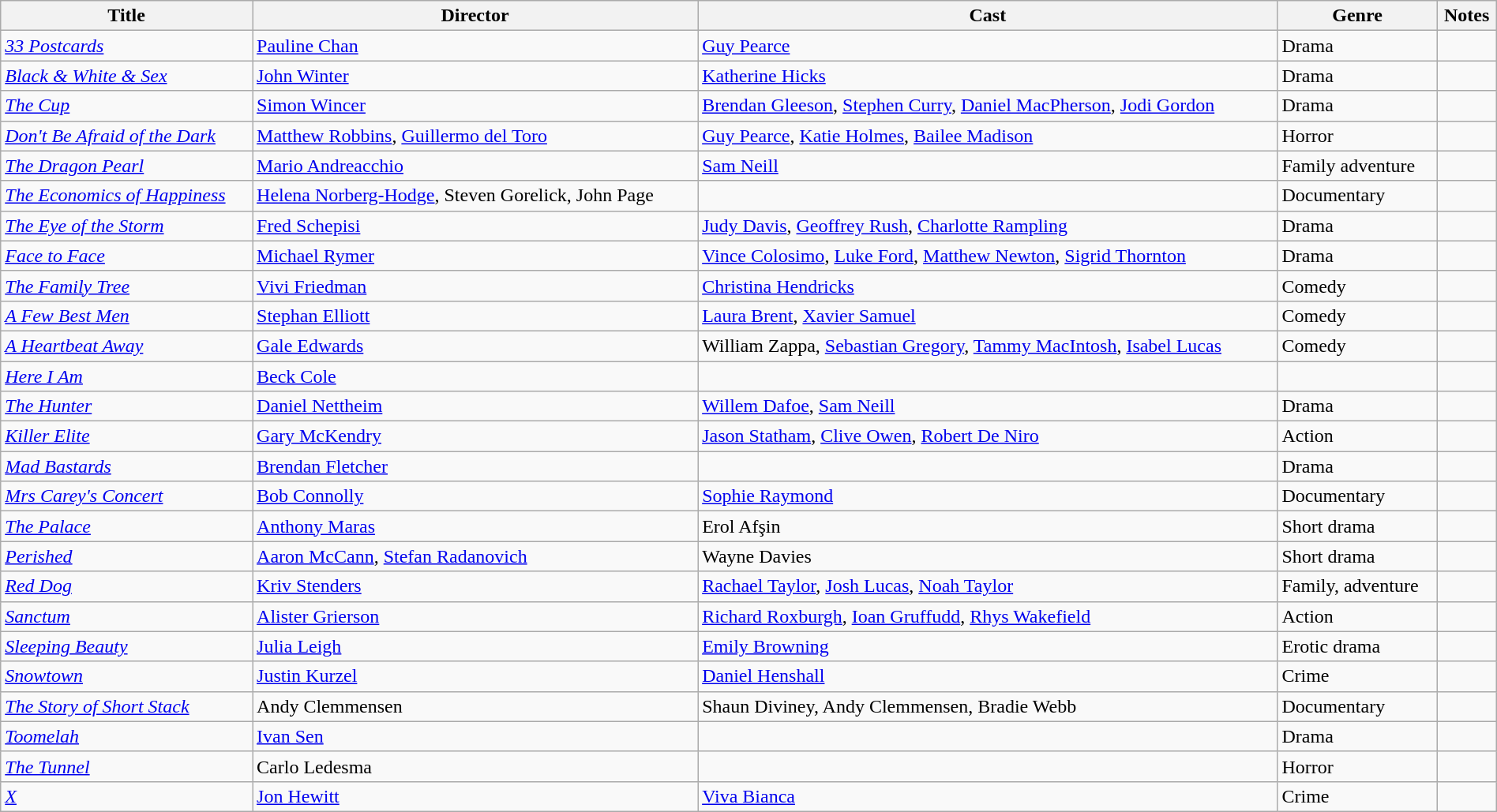<table class="wikitable sortable" style="width:100%;">
<tr>
<th>Title</th>
<th>Director</th>
<th>Cast</th>
<th>Genre</th>
<th>Notes</th>
</tr>
<tr>
<td><em><a href='#'>33 Postcards</a></em></td>
<td><a href='#'>Pauline Chan</a></td>
<td><a href='#'>Guy Pearce</a></td>
<td>Drama</td>
<td></td>
</tr>
<tr>
<td><em><a href='#'>Black & White & Sex</a></em></td>
<td><a href='#'>John Winter</a></td>
<td><a href='#'>Katherine Hicks</a></td>
<td>Drama</td>
<td></td>
</tr>
<tr>
<td><em><a href='#'>The Cup</a></em></td>
<td><a href='#'>Simon Wincer</a></td>
<td><a href='#'>Brendan Gleeson</a>, <a href='#'>Stephen Curry</a>, <a href='#'>Daniel MacPherson</a>, <a href='#'>Jodi Gordon</a></td>
<td>Drama</td>
<td></td>
</tr>
<tr>
<td><em><a href='#'>Don't Be Afraid of the Dark</a></em></td>
<td><a href='#'>Matthew Robbins</a>, <a href='#'>Guillermo del Toro</a></td>
<td><a href='#'>Guy Pearce</a>, <a href='#'>Katie Holmes</a>, <a href='#'>Bailee Madison</a></td>
<td>Horror</td>
<td></td>
</tr>
<tr>
<td><em><a href='#'>The Dragon Pearl</a></em></td>
<td><a href='#'>Mario Andreacchio</a></td>
<td><a href='#'>Sam Neill</a></td>
<td>Family adventure</td>
<td></td>
</tr>
<tr>
<td><em><a href='#'>The Economics of Happiness</a></em></td>
<td><a href='#'>Helena Norberg-Hodge</a>, Steven Gorelick, John Page</td>
<td></td>
<td>Documentary</td>
<td></td>
</tr>
<tr>
<td><em><a href='#'>The Eye of the Storm</a></em></td>
<td><a href='#'>Fred Schepisi</a></td>
<td><a href='#'>Judy Davis</a>, <a href='#'>Geoffrey Rush</a>, <a href='#'>Charlotte Rampling</a></td>
<td>Drama</td>
<td></td>
</tr>
<tr>
<td><em><a href='#'>Face to Face</a></em></td>
<td><a href='#'>Michael Rymer</a></td>
<td><a href='#'>Vince Colosimo</a>, <a href='#'>Luke Ford</a>, <a href='#'>Matthew Newton</a>, <a href='#'>Sigrid Thornton</a></td>
<td>Drama</td>
<td></td>
</tr>
<tr>
<td><em><a href='#'>The Family Tree</a></em></td>
<td><a href='#'>Vivi Friedman</a></td>
<td><a href='#'>Christina Hendricks</a></td>
<td>Comedy</td>
<td></td>
</tr>
<tr>
<td><em><a href='#'>A Few Best Men</a></em></td>
<td><a href='#'>Stephan Elliott</a></td>
<td><a href='#'>Laura Brent</a>, <a href='#'>Xavier Samuel</a></td>
<td>Comedy</td>
<td></td>
</tr>
<tr>
<td><em><a href='#'>A Heartbeat Away</a> </em></td>
<td><a href='#'>Gale Edwards</a></td>
<td>William Zappa, <a href='#'>Sebastian Gregory</a>, <a href='#'>Tammy MacIntosh</a>, <a href='#'>Isabel Lucas</a></td>
<td>Comedy</td>
<td></td>
</tr>
<tr>
<td><em><a href='#'>Here I Am</a></em></td>
<td><a href='#'>Beck Cole</a></td>
<td></td>
<td></td>
<td></td>
</tr>
<tr>
<td><em><a href='#'>The Hunter</a></em></td>
<td><a href='#'>Daniel Nettheim</a></td>
<td><a href='#'>Willem Dafoe</a>, <a href='#'>Sam Neill</a></td>
<td>Drama</td>
<td></td>
</tr>
<tr>
<td><em><a href='#'>Killer Elite</a></em></td>
<td><a href='#'>Gary McKendry</a></td>
<td><a href='#'>Jason Statham</a>, <a href='#'>Clive Owen</a>, <a href='#'>Robert De Niro</a></td>
<td>Action</td>
<td></td>
</tr>
<tr>
<td><em><a href='#'>Mad Bastards</a></em></td>
<td><a href='#'>Brendan Fletcher</a></td>
<td></td>
<td>Drama</td>
<td></td>
</tr>
<tr>
<td><em><a href='#'>Mrs Carey's Concert</a></em></td>
<td><a href='#'>Bob Connolly</a></td>
<td><a href='#'>Sophie Raymond</a></td>
<td>Documentary</td>
<td></td>
</tr>
<tr>
<td><em><a href='#'>The Palace</a></em></td>
<td><a href='#'>Anthony Maras</a></td>
<td>Erol Afşin</td>
<td>Short drama</td>
<td></td>
</tr>
<tr>
<td><em><a href='#'>Perished</a></em></td>
<td><a href='#'>Aaron McCann</a>, <a href='#'>Stefan Radanovich</a></td>
<td>Wayne Davies</td>
<td>Short drama</td>
<td></td>
</tr>
<tr>
<td><em><a href='#'>Red Dog</a></em></td>
<td><a href='#'>Kriv Stenders</a></td>
<td><a href='#'>Rachael Taylor</a>, <a href='#'>Josh Lucas</a>, <a href='#'>Noah Taylor</a></td>
<td>Family, adventure</td>
<td></td>
</tr>
<tr>
<td><em><a href='#'>Sanctum</a></em></td>
<td><a href='#'>Alister Grierson</a></td>
<td><a href='#'>Richard Roxburgh</a>, <a href='#'>Ioan Gruffudd</a>, <a href='#'>Rhys Wakefield</a></td>
<td>Action</td>
<td></td>
</tr>
<tr>
<td><em><a href='#'>Sleeping Beauty</a></em></td>
<td><a href='#'>Julia Leigh</a></td>
<td><a href='#'>Emily Browning</a></td>
<td>Erotic drama</td>
<td></td>
</tr>
<tr>
<td><em><a href='#'>Snowtown</a></em></td>
<td><a href='#'>Justin Kurzel</a></td>
<td><a href='#'>Daniel Henshall</a></td>
<td>Crime</td>
<td></td>
</tr>
<tr>
<td><em><a href='#'>The Story of Short Stack</a></em></td>
<td>Andy Clemmensen</td>
<td>Shaun Diviney, Andy Clemmensen, Bradie Webb</td>
<td>Documentary</td>
<td></td>
</tr>
<tr>
<td><em><a href='#'>Toomelah</a></em></td>
<td><a href='#'>Ivan Sen</a></td>
<td></td>
<td>Drama</td>
<td></td>
</tr>
<tr>
<td><em><a href='#'>The Tunnel</a></em></td>
<td>Carlo Ledesma</td>
<td></td>
<td>Horror</td>
<td></td>
</tr>
<tr>
<td><em><a href='#'>X</a></em></td>
<td><a href='#'>Jon Hewitt</a></td>
<td><a href='#'>Viva Bianca</a></td>
<td>Crime</td>
<td></td>
</tr>
</table>
